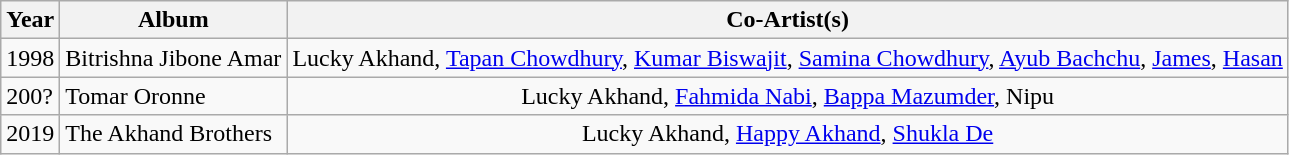<table class="wikitable sortable" style= "auto">
<tr>
<th>Year</th>
<th>Album</th>
<th>Co-Artist(s)</th>
</tr>
<tr>
<td>1998</td>
<td>Bitrishna Jibone Amar</td>
<td align="center">Lucky Akhand, <a href='#'>Tapan Chowdhury</a>, <a href='#'>Kumar Biswajit</a>, <a href='#'>Samina Chowdhury</a>, <a href='#'>Ayub Bachchu</a>, <a href='#'>James</a>, <a href='#'>Hasan</a></td>
</tr>
<tr>
<td>200?</td>
<td>Tomar Oronne</td>
<td align="center">Lucky Akhand, <a href='#'>Fahmida Nabi</a>, <a href='#'>Bappa Mazumder</a>, Nipu</td>
</tr>
<tr>
<td>2019</td>
<td>The Akhand Brothers</td>
<td align="center">Lucky Akhand, <a href='#'>Happy Akhand</a>, <a href='#'>Shukla De</a></td>
</tr>
</table>
